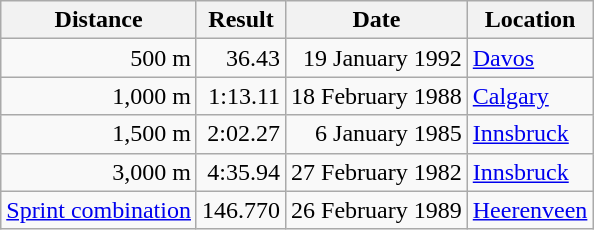<table class="wikitable">
<tr>
<th>Distance</th>
<th>Result</th>
<th>Date</th>
<th>Location</th>
</tr>
<tr align="right">
<td>500 m</td>
<td>36.43</td>
<td>19 January 1992</td>
<td align="left"><a href='#'>Davos</a></td>
</tr>
<tr align="right">
<td>1,000 m</td>
<td>1:13.11</td>
<td>18 February 1988</td>
<td align="left"><a href='#'>Calgary</a></td>
</tr>
<tr align="right">
<td>1,500 m</td>
<td>2:02.27</td>
<td>6 January 1985</td>
<td align="left"><a href='#'>Innsbruck</a></td>
</tr>
<tr align="right">
<td>3,000 m</td>
<td>4:35.94</td>
<td>27 February 1982</td>
<td align="left"><a href='#'>Innsbruck</a></td>
</tr>
<tr align="right">
<td><a href='#'>Sprint combination</a></td>
<td>146.770</td>
<td>26 February 1989</td>
<td align="left"><a href='#'>Heerenveen</a></td>
</tr>
</table>
